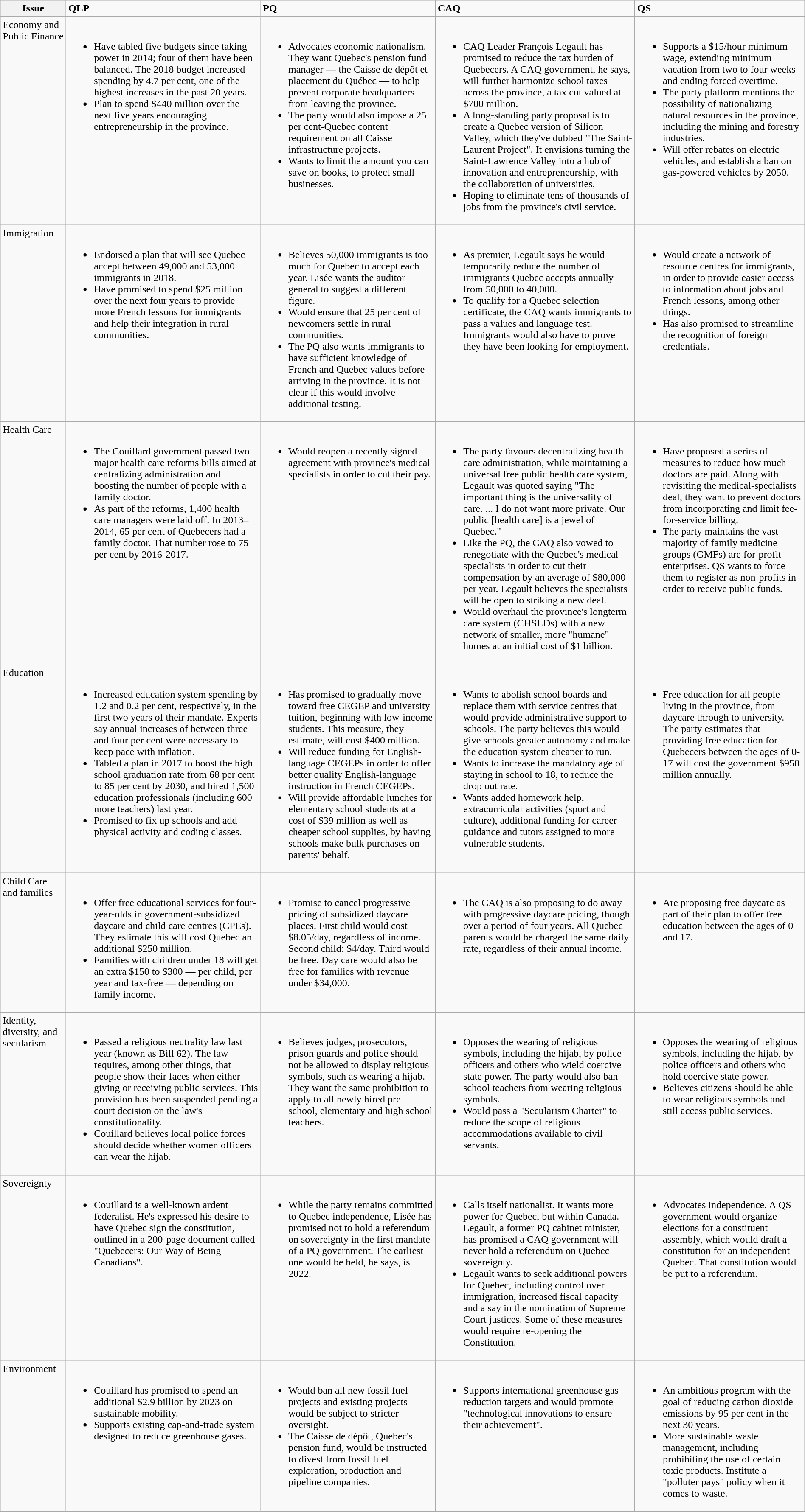<table class="wikitable" style="width:100%;">
<tr>
<th>Issue</th>
<td><strong>QLP</strong></td>
<td><strong>PQ</strong></td>
<td><strong>CAQ</strong></td>
<td><strong>QS</strong></td>
</tr>
<tr valign="top">
<td>Economy and Public Finance</td>
<td><br><ul><li>Have tabled five budgets since taking power in 2014; four of them have been balanced. The 2018 budget increased spending by 4.7 per cent, one of the highest increases in the past 20 years.</li><li>Plan to spend $440 million over the next five years encouraging entrepreneurship in the province.</li></ul></td>
<td><br><ul><li>Advocates economic nationalism. They want Quebec's pension fund manager — the Caisse de dépôt et placement du Québec — to help prevent corporate headquarters from leaving the province.</li><li>The party would also impose a 25 per cent-Quebec content requirement on all Caisse infrastructure projects.</li><li>Wants to limit the amount you can save on books, to protect small businesses.</li></ul></td>
<td><br><ul><li>CAQ Leader François Legault has promised to reduce the tax burden of Quebecers. A CAQ government, he says, will further harmonize school taxes across the province, a tax cut valued at $700 million.</li><li>A long-standing party proposal is to create a Quebec version of Silicon Valley, which they've dubbed "The Saint-Laurent Project". It envisions turning the Saint-Lawrence Valley into a hub of innovation and entrepreneurship, with the collaboration of universities.</li><li>Hoping to eliminate tens of thousands of jobs from the province's civil service.</li></ul></td>
<td><br><ul><li>Supports a $15/hour minimum wage, extending minimum vacation from two to four weeks and ending forced overtime.</li><li>The party platform mentions the possibility of nationalizing natural resources in the province, including the mining and forestry industries.</li><li>Will offer rebates on electric vehicles, and establish a ban on gas-powered vehicles by 2050.</li></ul></td>
</tr>
<tr valign="top">
<td>Immigration</td>
<td><br><ul><li>Endorsed a plan that will see Quebec accept between 49,000 and 53,000 immigrants in 2018.</li><li>Have promised to spend $25 million over the next four years to provide more French lessons for immigrants and help their integration in rural communities.</li></ul></td>
<td><br><ul><li>Believes 50,000 immigrants is too much for Quebec to accept each year. Lisée wants the auditor general to suggest a different figure.</li><li>Would ensure that 25 per cent of newcomers settle in rural communities.</li><li>The PQ also wants immigrants to have sufficient knowledge of French and Quebec values before arriving in the province. It is not clear if this would involve additional testing.</li></ul></td>
<td><br><ul><li>As premier, Legault says he would temporarily reduce the number of immigrants Quebec accepts annually from 50,000 to 40,000.</li><li>To qualify for a Quebec selection certificate, the CAQ wants immigrants to pass a values and language test. Immigrants would also have to prove they have been looking for employment.</li></ul></td>
<td><br><ul><li>Would create a network of resource centres for immigrants, in order to provide easier access to information about jobs and French lessons, among other things.</li><li>Has also promised to streamline the recognition of foreign credentials.</li></ul></td>
</tr>
<tr valign="top">
<td>Health Care</td>
<td><br><ul><li>The Couillard government passed two major health care reforms bills aimed at centralizing administration and boosting the number of people with a family doctor.</li><li>As part of the reforms, 1,400 health care managers were laid off. In 2013–2014, 65 per cent of Quebecers had a family doctor. That number rose to 75 per cent by 2016-2017.</li></ul></td>
<td><br><ul><li>Would reopen a recently signed agreement with province's medical specialists in order to cut their pay.</li></ul></td>
<td><br><ul><li>The party favours decentralizing health-care administration, while maintaining a universal free public health care system, Legault was quoted saying "The important thing is the universality of care. ... I do not want more private. Our public [health care] is a jewel of Quebec."</li><li>Like the PQ, the CAQ also vowed to renegotiate with the Quebec's medical specialists in order to cut their compensation by an average of $80,000 per year. Legault believes the specialists will be open to striking a new deal.</li><li>Would overhaul the province's longterm care system (CHSLDs) with a new network of smaller, more "humane" homes at an initial cost of $1 billion.</li></ul></td>
<td><br><ul><li>Have proposed a series of measures to reduce how much doctors are paid. Along with revisiting the medical-specialists deal, they want to prevent doctors from incorporating and limit fee-for-service billing.</li><li>The party maintains the vast majority of  family medicine groups (GMFs) are for-profit enterprises. QS wants to force them to register as non-profits in order to receive public funds.</li></ul></td>
</tr>
<tr valign="top">
<td>Education</td>
<td><br><ul><li>Increased education system spending by 1.2 and 0.2 per cent, respectively, in the first two years of their mandate. Experts say annual increases of between three and four per cent were necessary to keep pace with inflation.</li><li>Tabled a plan in 2017 to boost the high school graduation rate from 68 per cent to 85 per cent by 2030, and hired 1,500 education professionals (including 600 more teachers) last year.</li><li>Promised to fix up schools and add physical activity and coding classes.</li></ul></td>
<td><br><ul><li>Has promised to gradually move toward free CEGEP and university tuition, beginning with low-income students. This measure, they estimate, will cost $400 million.</li><li>Will reduce funding for English-language CEGEPs in order to offer better quality English-language instruction in French CEGEPs.</li><li>Will provide affordable lunches for elementary school students at a cost of $39 million as well as cheaper school supplies, by having schools make bulk purchases on parents' behalf.</li></ul></td>
<td><br><ul><li>Wants to abolish school boards and replace them with service centres that would provide administrative support to schools. The party believes this would give schools greater autonomy and make the education system cheaper to run.</li><li>Wants to increase the mandatory age of staying in school to 18, to reduce the drop out rate.</li><li>Wants added homework help, extracurricular activities (sport and culture), additional funding for career guidance and tutors assigned to more vulnerable students.</li></ul></td>
<td><br><ul><li>Free education for all people living in the province, from daycare through to university. The party estimates that providing free education for Quebecers between the ages of 0-17 will cost the government $950 million annually.</li></ul></td>
</tr>
<tr valign="top">
<td>Child Care and families</td>
<td><br><ul><li>Offer free educational services for four-year-olds in government-subsidized daycare and child care centres (CPEs). They estimate this will cost Quebec an additional $250 million.</li><li>Families with children under 18 will get an extra $150 to $300 — per child, per year and tax-free — depending on family income.</li></ul></td>
<td><br><ul><li>Promise to cancel progressive pricing of subsidized daycare places. First child would cost $8.05/day, regardless of income. Second child: $4/day. Third would be free. Day care would also be free for families with revenue under $34,000.</li></ul></td>
<td><br><ul><li>The CAQ is also proposing to do away with progressive daycare pricing, though over a period of four years. All Quebec parents would be charged the same daily rate, regardless of their annual income.</li></ul></td>
<td><br><ul><li>Are proposing free daycare as part of their plan to offer free education between the ages of 0 and 17.</li></ul></td>
</tr>
<tr valign="top">
<td>Identity, diversity, and secularism</td>
<td><br><ul><li>Passed a religious neutrality law last year (known as Bill 62). The law requires, among other things, that people show their faces when either giving or receiving public services. This provision has been suspended pending a court decision on the law's constitutionality.</li><li>Couillard believes local police forces should decide whether women officers can wear the hijab.</li></ul></td>
<td><br><ul><li>Believes judges, prosecutors, prison guards and police should not be allowed to display religious symbols, such as wearing a hijab. They want the same prohibition to apply to all newly hired pre-school, elementary and high school teachers.</li></ul></td>
<td><br><ul><li>Opposes the wearing of religious symbols, including the hijab, by police officers and others who wield coercive state power. The party would also ban school teachers from wearing religious symbols.</li><li>Would pass a "Secularism Charter" to reduce the scope of religious accommodations available to civil servants.</li></ul></td>
<td><br><ul><li>Opposes the wearing of religious symbols, including the hijab, by police officers and others who hold coercive state power.</li><li>Believes citizens should be able to wear religious symbols and still access public services.</li></ul></td>
</tr>
<tr valign="top">
<td>Sovereignty</td>
<td><br><ul><li>Couillard is a well-known ardent federalist. He's expressed his desire to have Quebec sign the constitution, outlined in a 200-page document called "Quebecers: Our Way of Being Canadians".</li></ul></td>
<td><br><ul><li>While the party remains committed to Quebec independence, Lisée has promised not to hold a referendum on sovereignty in the first mandate of a PQ government. The earliest one would be held, he says, is 2022.</li></ul></td>
<td><br><ul><li>Calls itself nationalist. It wants more power for Quebec, but within Canada. Legault, a former PQ cabinet minister, has promised a CAQ government will never hold a referendum on Quebec sovereignty.</li><li>Legault wants to seek additional powers for Quebec, including control over immigration, increased fiscal capacity and a say in the nomination of Supreme Court justices. Some of these measures would require re-opening the Constitution.</li></ul></td>
<td><br><ul><li>Advocates independence. A QS government would organize elections for a constituent assembly, which would draft a constitution for an independent Quebec. That constitution would be put to a referendum.</li></ul></td>
</tr>
<tr valign="top">
<td>Environment</td>
<td><br><ul><li>Couillard has promised to spend an additional $2.9 billion by 2023 on sustainable mobility.</li><li>Supports existing cap-and-trade system designed to reduce greenhouse gases.</li></ul></td>
<td><br><ul><li>Would ban all new fossil fuel projects and existing projects would be subject to stricter oversight.</li><li>The Caisse de dépôt, Quebec's pension fund, would be instructed to divest from fossil fuel exploration, production and pipeline companies.</li></ul></td>
<td><br><ul><li>Supports international greenhouse gas reduction targets and would promote "technological innovations to ensure their achievement".</li></ul></td>
<td><br><ul><li>An ambitious program with the goal of reducing carbon dioxide emissions by 95 per cent in the next 30 years.</li><li>More sustainable waste management, including prohibiting the use of certain toxic products. Institute a "polluter pays" policy when it comes to waste.</li></ul></td>
</tr>
</table>
